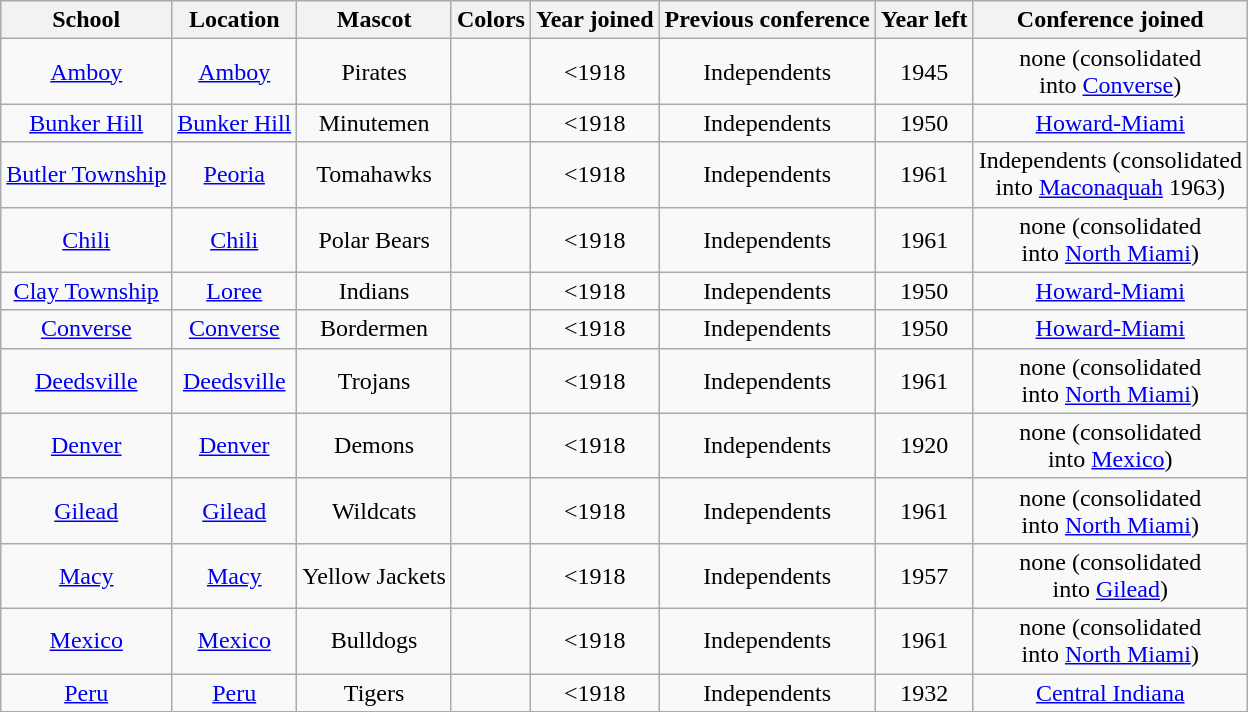<table class="wikitable" style="text-align:center;">
<tr>
<th>School</th>
<th>Location</th>
<th>Mascot</th>
<th>Colors</th>
<th>Year joined</th>
<th>Previous conference</th>
<th>Year left</th>
<th>Conference joined</th>
</tr>
<tr>
<td><a href='#'>Amboy</a></td>
<td><a href='#'>Amboy</a></td>
<td>Pirates</td>
<td> </td>
<td><1918</td>
<td>Independents</td>
<td>1945</td>
<td>none (consolidated<br>into <a href='#'>Converse</a>)</td>
</tr>
<tr>
<td><a href='#'>Bunker Hill</a></td>
<td><a href='#'>Bunker Hill</a></td>
<td>Minutemen</td>
<td> </td>
<td><1918</td>
<td>Independents</td>
<td>1950</td>
<td><a href='#'>Howard-Miami</a></td>
</tr>
<tr>
<td><a href='#'>Butler Township</a></td>
<td><a href='#'>Peoria</a></td>
<td>Tomahawks</td>
<td> </td>
<td><1918</td>
<td>Independents</td>
<td>1961</td>
<td>Independents (consolidated<br>into <a href='#'>Maconaquah</a> 1963)</td>
</tr>
<tr>
<td><a href='#'>Chili</a></td>
<td><a href='#'>Chili</a></td>
<td>Polar Bears</td>
<td> </td>
<td><1918</td>
<td>Independents</td>
<td>1961</td>
<td>none (consolidated<br>into <a href='#'>North Miami</a>)</td>
</tr>
<tr>
<td><a href='#'>Clay Township</a></td>
<td><a href='#'>Loree</a></td>
<td>Indians</td>
<td> </td>
<td><1918</td>
<td>Independents</td>
<td>1950</td>
<td><a href='#'>Howard-Miami</a></td>
</tr>
<tr>
<td><a href='#'>Converse</a></td>
<td><a href='#'>Converse</a></td>
<td>Bordermen</td>
<td> </td>
<td><1918</td>
<td>Independents</td>
<td>1950</td>
<td><a href='#'>Howard-Miami</a></td>
</tr>
<tr>
<td><a href='#'>Deedsville</a></td>
<td><a href='#'>Deedsville</a></td>
<td>Trojans</td>
<td> </td>
<td><1918</td>
<td>Independents</td>
<td>1961</td>
<td>none (consolidated<br>into <a href='#'>North Miami</a>)</td>
</tr>
<tr>
<td><a href='#'>Denver</a></td>
<td><a href='#'>Denver</a></td>
<td>Demons</td>
<td> </td>
<td><1918</td>
<td>Independents</td>
<td>1920</td>
<td>none (consolidated<br>into <a href='#'>Mexico</a>)</td>
</tr>
<tr>
<td><a href='#'>Gilead</a></td>
<td><a href='#'>Gilead</a></td>
<td>Wildcats</td>
<td> </td>
<td><1918</td>
<td>Independents</td>
<td>1961</td>
<td>none (consolidated<br>into <a href='#'>North Miami</a>)</td>
</tr>
<tr>
<td><a href='#'>Macy</a></td>
<td><a href='#'>Macy</a></td>
<td>Yellow Jackets</td>
<td> </td>
<td><1918</td>
<td>Independents</td>
<td>1957</td>
<td>none (consolidated<br>into <a href='#'>Gilead</a>)</td>
</tr>
<tr>
<td><a href='#'>Mexico</a></td>
<td><a href='#'>Mexico</a></td>
<td>Bulldogs</td>
<td> </td>
<td><1918</td>
<td>Independents</td>
<td>1961</td>
<td>none (consolidated<br>into <a href='#'>North Miami</a>)</td>
</tr>
<tr>
<td><a href='#'>Peru</a></td>
<td><a href='#'>Peru</a></td>
<td>Tigers</td>
<td> </td>
<td><1918</td>
<td>Independents</td>
<td>1932</td>
<td><a href='#'>Central Indiana</a></td>
</tr>
</table>
